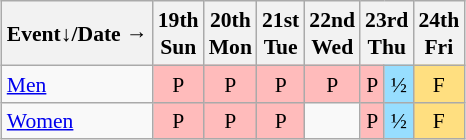<table class="wikitable" style="margin:0.5em auto; font-size:90%; line-height:1.25em; text-align:center;">
<tr>
<th>Event↓/Date →</th>
<th>19th<br>Sun</th>
<th>20th<br>Mon</th>
<th>21st<br>Tue</th>
<th>22nd<br>Wed</th>
<th colspan=2>23rd<br>Thu</th>
<th>24th<br>Fri</th>
</tr>
<tr>
<td style="text-align:left;"><a href='#'>Men</a></td>
<td bgcolor="#FFBBBB">P</td>
<td bgcolor="#FFBBBB">P</td>
<td bgcolor="#FFBBBB">P</td>
<td bgcolor="#FFBBBB">P</td>
<td bgcolor="#FFBBBB">P</td>
<td bgcolor="#97DEFF">½</td>
<td bgcolor="#FFDF80">F</td>
</tr>
<tr>
<td style="text-align:left;"><a href='#'>Women</a></td>
<td bgcolor="#FFBBBB">P</td>
<td bgcolor="#FFBBBB">P</td>
<td bgcolor="#FFBBBB">P</td>
<td></td>
<td bgcolor="#FFBBBB">P</td>
<td bgcolor="#97DEFF">½</td>
<td bgcolor="#FFDF80">F</td>
</tr>
</table>
